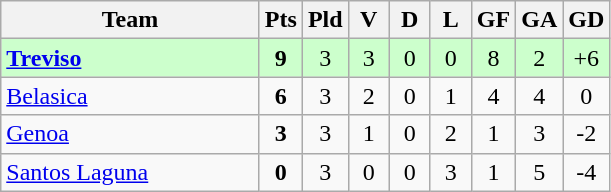<table class=wikitable style="text-align:center">
<tr>
<th width=165>Team</th>
<th width=20>Pts</th>
<th width=20>Pld</th>
<th width=20>V</th>
<th width=20>D</th>
<th width=20>L</th>
<th width=20>GF</th>
<th width=20>GA</th>
<th width=20>GD</th>
</tr>
<tr style="background:#ccffcc">
<td Style="text-align:left"><strong> <a href='#'>Treviso</a></strong></td>
<td><strong>9</strong></td>
<td>3</td>
<td>3</td>
<td>0</td>
<td>0</td>
<td>8</td>
<td>2</td>
<td>+6</td>
</tr>
<tr>
<td Style="text-align:left"> <a href='#'>Belasica</a></td>
<td><strong>6</strong></td>
<td>3</td>
<td>2</td>
<td>0</td>
<td>1</td>
<td>4</td>
<td>4</td>
<td>0</td>
</tr>
<tr>
<td Style="text-align:left"> <a href='#'>Genoa</a></td>
<td><strong>3</strong></td>
<td>3</td>
<td>1</td>
<td>0</td>
<td>2</td>
<td>1</td>
<td>3</td>
<td>-2</td>
</tr>
<tr>
<td Style="text-align:left"> <a href='#'>Santos Laguna</a></td>
<td><strong>0</strong></td>
<td>3</td>
<td>0</td>
<td>0</td>
<td>3</td>
<td>1</td>
<td>5</td>
<td>-4</td>
</tr>
</table>
